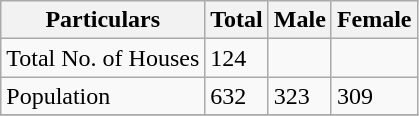<table class="wikitable sortable">
<tr>
<th>Particulars</th>
<th>Total</th>
<th>Male</th>
<th>Female</th>
</tr>
<tr>
<td>Total No. of Houses</td>
<td>124</td>
<td></td>
<td></td>
</tr>
<tr>
<td>Population</td>
<td>632</td>
<td>323</td>
<td>309</td>
</tr>
<tr>
</tr>
</table>
